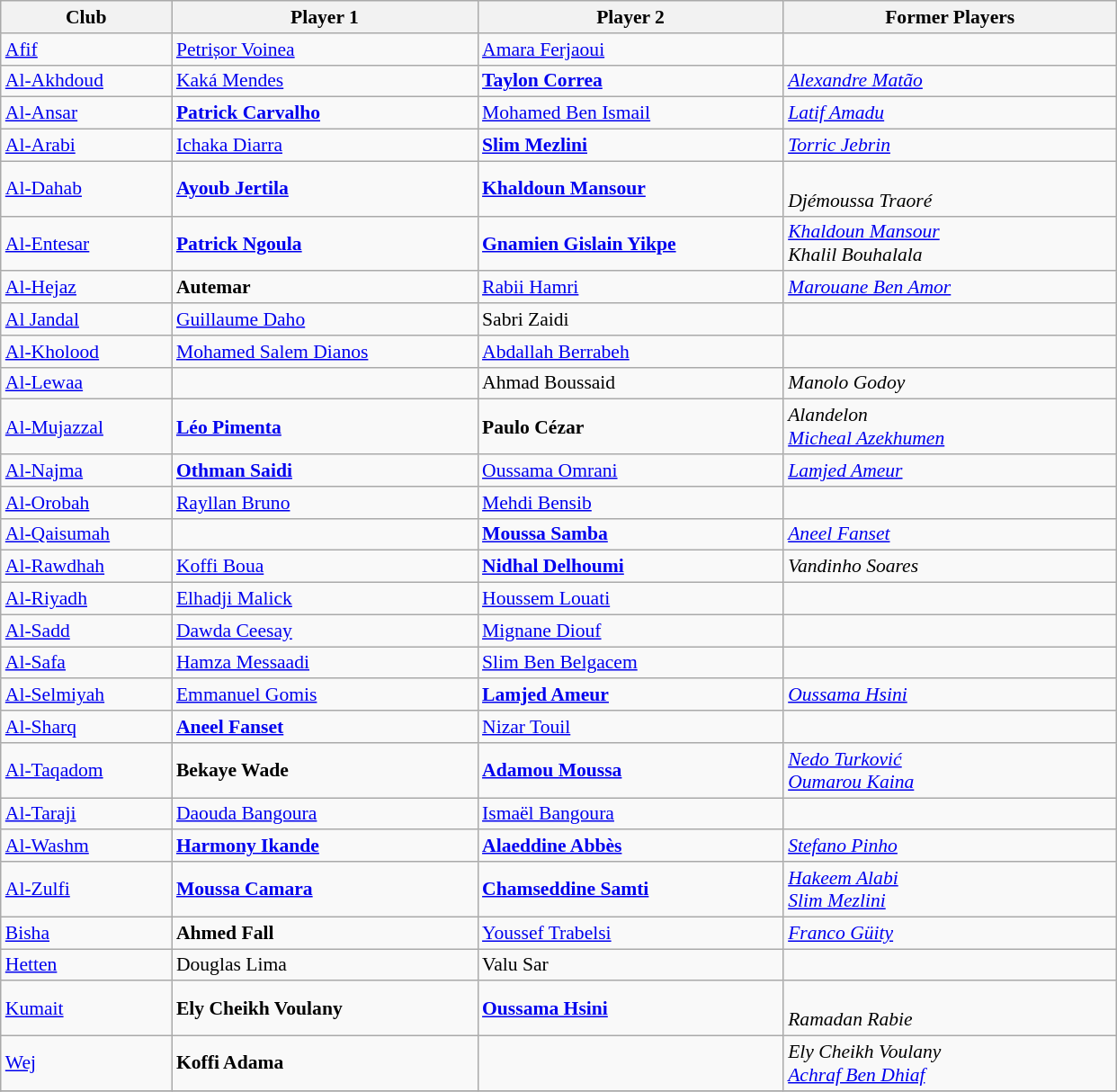<table class="wikitable" border="1" style="text-align: left; font-size:90%">
<tr>
<th width="120">Club</th>
<th width="220">Player 1</th>
<th width="220">Player 2</th>
<th width="240">Former Players</th>
</tr>
<tr>
<td><a href='#'>Afif</a></td>
<td> <a href='#'>Petrișor Voinea</a></td>
<td> <a href='#'>Amara Ferjaoui</a></td>
<td></td>
</tr>
<tr>
<td><a href='#'>Al-Akhdoud</a></td>
<td> <a href='#'>Kaká Mendes</a></td>
<td> <strong><a href='#'>Taylon Correa</a></strong></td>
<td> <em><a href='#'>Alexandre Matão</a></em></td>
</tr>
<tr>
<td><a href='#'>Al-Ansar</a></td>
<td> <strong><a href='#'>Patrick Carvalho</a></strong></td>
<td> <a href='#'>Mohamed Ben Ismail</a></td>
<td> <em><a href='#'>Latif Amadu</a></em></td>
</tr>
<tr>
<td><a href='#'>Al-Arabi</a></td>
<td> <a href='#'>Ichaka Diarra</a></td>
<td> <strong><a href='#'>Slim Mezlini</a></strong></td>
<td> <em><a href='#'>Torric Jebrin</a></em></td>
</tr>
<tr>
<td><a href='#'>Al-Dahab</a></td>
<td> <strong><a href='#'>Ayoub Jertila</a></strong></td>
<td> <strong><a href='#'>Khaldoun Mansour</a></strong></td>
<td> <em></em><br><em> Djémoussa Traoré</em></td>
</tr>
<tr>
<td><a href='#'>Al-Entesar</a></td>
<td> <strong><a href='#'>Patrick Ngoula</a></strong></td>
<td> <strong><a href='#'>Gnamien Gislain Yikpe</a></strong></td>
<td> <em><a href='#'>Khaldoun Mansour</a></em><br> <em>Khalil Bouhalala</em></td>
</tr>
<tr>
<td><a href='#'>Al-Hejaz</a></td>
<td> <strong>Autemar</strong></td>
<td> <a href='#'>Rabii Hamri</a></td>
<td> <em><a href='#'>Marouane Ben Amor</a></em></td>
</tr>
<tr>
<td><a href='#'>Al Jandal</a></td>
<td> <a href='#'>Guillaume Daho</a></td>
<td> Sabri Zaidi</td>
<td></td>
</tr>
<tr>
<td><a href='#'>Al-Kholood</a></td>
<td> <a href='#'>Mohamed Salem Dianos</a></td>
<td> <a href='#'>Abdallah Berrabeh</a></td>
<td></td>
</tr>
<tr>
<td><a href='#'>Al-Lewaa</a></td>
<td> <strong></strong></td>
<td> Ahmad Boussaid</td>
<td> <em>Manolo Godoy</em></td>
</tr>
<tr>
<td><a href='#'>Al-Mujazzal</a></td>
<td> <strong><a href='#'>Léo Pimenta</a></strong></td>
<td> <strong>Paulo Cézar</strong></td>
<td> <em>Alandelon</em><br> <em><a href='#'>Micheal Azekhumen</a></em></td>
</tr>
<tr>
<td><a href='#'>Al-Najma</a></td>
<td> <strong><a href='#'>Othman Saidi</a></strong></td>
<td> <a href='#'>Oussama Omrani</a></td>
<td> <em><a href='#'>Lamjed Ameur</a></em></td>
</tr>
<tr>
<td><a href='#'>Al-Orobah</a></td>
<td> <a href='#'>Rayllan Bruno</a></td>
<td> <a href='#'>Mehdi Bensib</a></td>
<td></td>
</tr>
<tr>
<td><a href='#'>Al-Qaisumah</a></td>
<td> </td>
<td> <strong><a href='#'>Moussa Samba</a></strong></td>
<td> <em><a href='#'>Aneel Fanset</a></em></td>
</tr>
<tr>
<td><a href='#'>Al-Rawdhah</a></td>
<td> <a href='#'>Koffi Boua</a></td>
<td> <strong><a href='#'>Nidhal Delhoumi</a></strong></td>
<td> <em>Vandinho Soares</em></td>
</tr>
<tr>
<td><a href='#'>Al-Riyadh</a></td>
<td> <a href='#'>Elhadji Malick</a></td>
<td> <a href='#'>Houssem Louati</a></td>
<td></td>
</tr>
<tr>
<td><a href='#'>Al-Sadd</a></td>
<td> <a href='#'>Dawda Ceesay</a></td>
<td> <a href='#'>Mignane Diouf</a></td>
<td></td>
</tr>
<tr>
<td><a href='#'>Al-Safa</a></td>
<td> <a href='#'>Hamza Messaadi</a></td>
<td> <a href='#'>Slim Ben Belgacem</a></td>
<td></td>
</tr>
<tr>
<td><a href='#'>Al-Selmiyah</a></td>
<td> <a href='#'>Emmanuel Gomis</a></td>
<td> <strong><a href='#'>Lamjed Ameur</a></strong></td>
<td> <em><a href='#'>Oussama Hsini</a></em></td>
</tr>
<tr>
<td><a href='#'>Al-Sharq</a></td>
<td> <strong><a href='#'>Aneel Fanset</a></strong></td>
<td> <a href='#'>Nizar Touil</a></td>
<td> <em></em></td>
</tr>
<tr>
<td><a href='#'>Al-Taqadom</a></td>
<td> <strong>Bekaye Wade</strong></td>
<td> <strong><a href='#'>Adamou Moussa</a></strong></td>
<td> <em><a href='#'>Nedo Turković</a></em><br> <em><a href='#'>Oumarou Kaina</a></em></td>
</tr>
<tr>
<td><a href='#'>Al-Taraji</a></td>
<td> <a href='#'>Daouda Bangoura</a></td>
<td> <a href='#'>Ismaël Bangoura</a></td>
<td></td>
</tr>
<tr>
<td><a href='#'>Al-Washm</a></td>
<td> <strong><a href='#'>Harmony Ikande</a></strong></td>
<td> <strong><a href='#'>Alaeddine Abbès</a></strong></td>
<td> <em><a href='#'>Stefano Pinho</a></em><br> <em></em></td>
</tr>
<tr>
<td><a href='#'>Al-Zulfi</a></td>
<td> <strong><a href='#'>Moussa Camara</a></strong></td>
<td> <strong><a href='#'>Chamseddine Samti</a></strong></td>
<td> <em><a href='#'>Hakeem Alabi</a></em><br> <em><a href='#'>Slim Mezlini</a></em></td>
</tr>
<tr>
<td><a href='#'>Bisha</a></td>
<td> <strong>Ahmed Fall</strong></td>
<td> <a href='#'>Youssef Trabelsi</a></td>
<td> <em><a href='#'>Franco Güity</a></em></td>
</tr>
<tr>
<td><a href='#'>Hetten</a></td>
<td> Douglas Lima</td>
<td> Valu Sar</td>
<td></td>
</tr>
<tr>
<td><a href='#'>Kumait</a></td>
<td> <strong>Ely Cheikh Voulany</strong></td>
<td> <strong><a href='#'>Oussama Hsini</a></strong></td>
<td> <em></em><br> <em>Ramadan Rabie</em></td>
</tr>
<tr>
<td><a href='#'>Wej</a></td>
<td> <strong>Koffi Adama</strong></td>
<td> <strong></strong></td>
<td> <em>Ely Cheikh Voulany</em><br> <em><a href='#'>Achraf Ben Dhiaf</a></em></td>
</tr>
<tr>
</tr>
</table>
